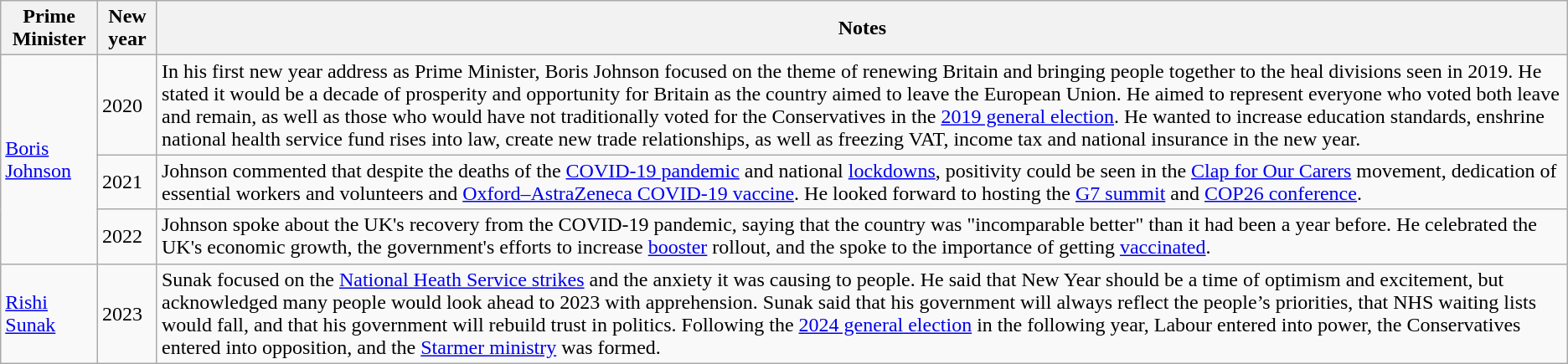<table class=wikitable>
<tr>
<th>Prime Minister</th>
<th>New year</th>
<th>Notes</th>
</tr>
<tr>
<td rowspan="3"><a href='#'>Boris Johnson</a></td>
<td>2020</td>
<td>In his first new year address as Prime Minister, Boris Johnson focused on the theme of renewing Britain and bringing people together to the heal divisions seen in 2019. He stated it would be a decade of prosperity and opportunity for Britain as the country aimed to leave the European Union. He aimed to represent everyone who voted both leave and remain, as well as those who would have not traditionally voted for the Conservatives in the <a href='#'>2019 general election</a>. He wanted to increase education standards, enshrine national health service fund rises into law, create new trade relationships, as well as freezing VAT, income tax and national insurance in the new year.</td>
</tr>
<tr>
<td>2021</td>
<td>Johnson commented that despite the deaths of the <a href='#'>COVID-19 pandemic</a> and national <a href='#'>lockdowns</a>, positivity could be seen in the <a href='#'>Clap for Our Carers</a> movement, dedication of essential workers and volunteers and <a href='#'>Oxford–AstraZeneca COVID-19 vaccine</a>. He looked forward to hosting the <a href='#'>G7 summit</a> and <a href='#'>COP26 conference</a>.</td>
</tr>
<tr>
<td>2022</td>
<td>Johnson spoke about the UK's recovery from the COVID-19 pandemic, saying that the country was "incomparable better" than it had been a year before. He celebrated the UK's economic growth, the government's efforts to increase <a href='#'>booster</a> rollout, and the spoke to the importance of getting <a href='#'>vaccinated</a>.</td>
</tr>
<tr>
<td><a href='#'>Rishi Sunak</a></td>
<td>2023</td>
<td>Sunak focused on the <a href='#'>National Heath Service strikes</a> and the anxiety it was causing to people. He said that New Year should be a time of optimism and excitement, but acknowledged many people would look ahead to 2023 with apprehension. Sunak said that his government will always reflect the people’s priorities, that NHS waiting lists would fall, and that his government will rebuild trust in politics. Following the <a href='#'>2024 general election</a> in the following year, Labour entered into power, the Conservatives entered into opposition, and the <a href='#'>Starmer ministry</a> was formed.</td>
</tr>
</table>
